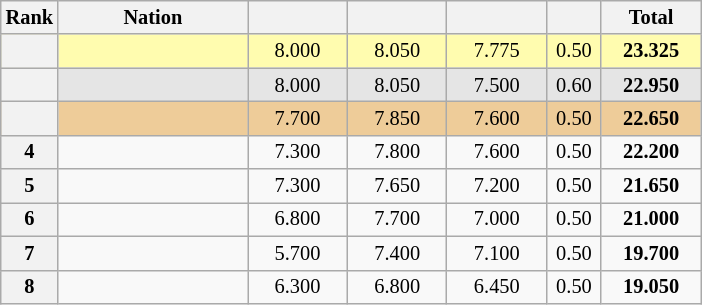<table class="wikitable sortable" style="text-align:center; font-size:85%">
<tr>
<th scope="col" style="width:25px;">Rank</th>
<th ! scope="col" style="width:120px;">Nation</th>
<th ! scope="col" style="width:60px;"></th>
<th ! scope="col" style="width:60px;"></th>
<th ! scope="col" style="width:60px;"></th>
<th ! scope="col" style="width:30px;"></th>
<th ! scope="col" style="width:60px;">Total</th>
</tr>
<tr style="background:#fffcaf;">
<th scope=row style="text-align:center"></th>
<td style="text-align:left;"></td>
<td>8.000</td>
<td>8.050</td>
<td>7.775</td>
<td>0.50</td>
<td><strong>23.325</strong></td>
</tr>
<tr style="background:#e5e5e5;">
<th scope=row style="text-align:center"></th>
<td style="text-align:left;"></td>
<td>8.000</td>
<td>8.050</td>
<td>7.500</td>
<td>0.60</td>
<td><strong>22.950</strong></td>
</tr>
<tr style="background:#ec9;">
<th scope=row style="text-align:center"></th>
<td style="text-align:left;"></td>
<td>7.700</td>
<td>7.850</td>
<td>7.600</td>
<td>0.50</td>
<td><strong>22.650</strong></td>
</tr>
<tr>
<th scope=row style="text-align:center">4</th>
<td style="text-align:left;"></td>
<td>7.300</td>
<td>7.800</td>
<td>7.600</td>
<td>0.50</td>
<td><strong>22.200</strong></td>
</tr>
<tr>
<th scope=row style="text-align:center">5</th>
<td style="text-align:left;"></td>
<td>7.300</td>
<td>7.650</td>
<td>7.200</td>
<td>0.50</td>
<td><strong>21.650</strong></td>
</tr>
<tr>
<th scope=row style="text-align:center">6</th>
<td style="text-align:left;"></td>
<td>6.800</td>
<td>7.700</td>
<td>7.000</td>
<td>0.50</td>
<td><strong>21.000</strong></td>
</tr>
<tr>
<th scope=row style="text-align:center">7</th>
<td style="text-align:left;"></td>
<td>5.700</td>
<td>7.400</td>
<td>7.100</td>
<td>0.50</td>
<td><strong>19.700</strong></td>
</tr>
<tr>
<th scope=row style="text-align:center">8</th>
<td style="text-align:left;"></td>
<td>6.300</td>
<td>6.800</td>
<td>6.450</td>
<td>0.50</td>
<td><strong>19.050</strong></td>
</tr>
</table>
